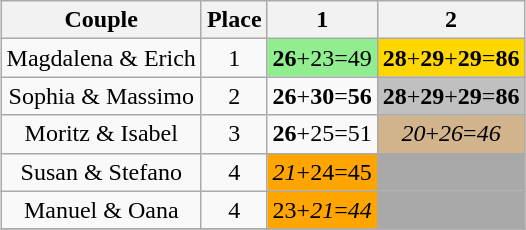<table class="wikitable sortable" style="margin: auto; text-align: center;">
<tr>
<th>Couple</th>
<th>Place</th>
<th>1</th>
<th>2</th>
</tr>
<tr>
<td>Magdalena & Erich</td>
<td>1</td>
<td style="background:lightgreen"><span><strong>26</strong></span>+23=49</td>
<td style="background:gold"><span><strong>28</strong></span>+<span><strong>29</strong></span>+<span><strong>29</strong></span>=<span><strong>86</strong></span></td>
</tr>
<tr>
<td>Sophia & Massimo</td>
<td>2</td>
<td><span><strong>26</strong></span>+<span><strong>30</strong></span>=<span><strong>56</strong></span></td>
<td style="background:silver"><span><strong>28</strong></span>+<span><strong>29</strong></span>+<span><strong>29</strong></span>=<span><strong>86</strong></span></td>
</tr>
<tr>
<td>Moritz & Isabel</td>
<td>3</td>
<td><span><strong>26</strong></span>+25=51</td>
<td style="background:tan"><span><em>20</em></span>+<span><em>26</em></span>=<span><em>46</em></span></td>
</tr>
<tr>
<td>Susan & Stefano</td>
<td>4</td>
<td style="background:orange"><span><em>21</em></span>+24=45</td>
<td style="background:darkgray"></td>
</tr>
<tr>
<td>Manuel & Oana</td>
<td>4</td>
<td style="background:orange">23+<span><em>21</em></span>=<span><em>44</em></span></td>
<td style="background:darkgray"></td>
</tr>
<tr>
</tr>
</table>
